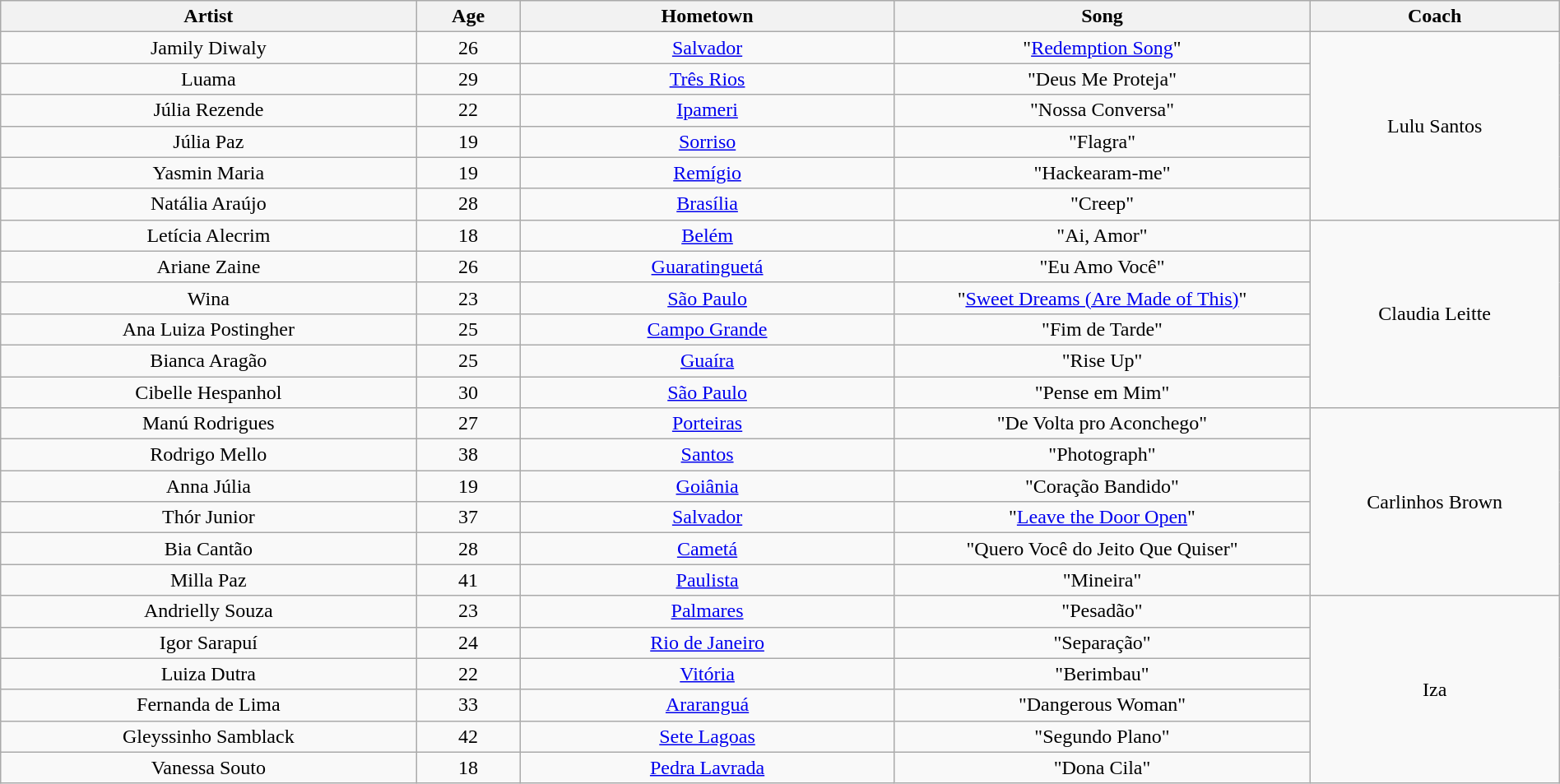<table class="wikitable" style="text-align:center; width:100%">
<tr>
<th scope="col" style="width:20%">Artist</th>
<th scope="col" style="width:05%">Age</th>
<th scope="col" style="width:18%">Hometown</th>
<th scope="col" style="width:20%">Song</th>
<th scope="col" style="width:12%">Coach</th>
</tr>
<tr>
<td>Jamily Diwaly</td>
<td>26</td>
<td><a href='#'>Salvador</a></td>
<td>"<a href='#'>Redemption Song</a>"</td>
<td rowspan="6">Lulu Santos</td>
</tr>
<tr>
<td>Luama</td>
<td>29</td>
<td><a href='#'>Três Rios</a></td>
<td>"Deus Me Proteja"</td>
</tr>
<tr>
<td>Júlia Rezende</td>
<td>22</td>
<td><a href='#'>Ipameri</a></td>
<td>"Nossa Conversa"</td>
</tr>
<tr>
<td>Júlia Paz</td>
<td>19</td>
<td><a href='#'>Sorriso</a></td>
<td>"Flagra"</td>
</tr>
<tr>
<td>Yasmin Maria</td>
<td>19</td>
<td><a href='#'>Remígio</a></td>
<td>"Hackearam-me"</td>
</tr>
<tr>
<td>Natália Araújo</td>
<td>28</td>
<td><a href='#'>Brasília</a></td>
<td>"Creep"</td>
</tr>
<tr>
<td>Letícia Alecrim</td>
<td>18</td>
<td><a href='#'>Belém</a></td>
<td>"Ai, Amor"</td>
<td rowspan="6">Claudia Leitte</td>
</tr>
<tr>
<td>Ariane Zaine</td>
<td>26</td>
<td><a href='#'>Guaratinguetá</a></td>
<td>"Eu Amo Você"</td>
</tr>
<tr>
<td>Wina</td>
<td>23</td>
<td><a href='#'>São Paulo</a></td>
<td>"<a href='#'>Sweet Dreams (Are Made of This)</a>"</td>
</tr>
<tr>
<td>Ana Luiza Postingher</td>
<td>25</td>
<td><a href='#'>Campo Grande</a></td>
<td>"Fim de Tarde"</td>
</tr>
<tr>
<td>Bianca Aragão</td>
<td>25</td>
<td><a href='#'>Guaíra</a></td>
<td>"Rise Up"</td>
</tr>
<tr>
<td>Cibelle Hespanhol</td>
<td>30</td>
<td><a href='#'>São Paulo</a></td>
<td>"Pense em Mim"</td>
</tr>
<tr>
<td>Manú Rodrigues</td>
<td>27</td>
<td><a href='#'>Porteiras</a></td>
<td>"De Volta pro Aconchego"</td>
<td rowspan="6">Carlinhos Brown</td>
</tr>
<tr>
<td>Rodrigo Mello</td>
<td>38</td>
<td><a href='#'>Santos</a></td>
<td>"Photograph"</td>
</tr>
<tr>
<td>Anna Júlia</td>
<td>19</td>
<td><a href='#'>Goiânia</a></td>
<td>"Coração Bandido"</td>
</tr>
<tr>
<td>Thór Junior</td>
<td>37</td>
<td><a href='#'>Salvador</a></td>
<td>"<a href='#'>Leave the Door Open</a>"</td>
</tr>
<tr>
<td>Bia Cantão</td>
<td>28</td>
<td><a href='#'>Cametá</a></td>
<td>"Quero Você do Jeito Que Quiser"</td>
</tr>
<tr>
<td>Milla Paz</td>
<td>41</td>
<td><a href='#'>Paulista</a></td>
<td>"Mineira"</td>
</tr>
<tr>
<td>Andrielly Souza</td>
<td>23</td>
<td><a href='#'>Palmares</a></td>
<td>"Pesadão"</td>
<td rowspan="6">Iza</td>
</tr>
<tr>
<td>Igor Sarapuí</td>
<td>24</td>
<td><a href='#'>Rio de Janeiro</a></td>
<td>"Separação"</td>
</tr>
<tr>
<td>Luiza Dutra</td>
<td>22</td>
<td><a href='#'>Vitória</a></td>
<td>"Berimbau"</td>
</tr>
<tr>
<td>Fernanda de Lima</td>
<td>33</td>
<td><a href='#'>Araranguá</a></td>
<td>"Dangerous Woman"</td>
</tr>
<tr>
<td>Gleyssinho Samblack</td>
<td>42</td>
<td><a href='#'>Sete Lagoas</a></td>
<td>"Segundo Plano"</td>
</tr>
<tr>
<td>Vanessa Souto</td>
<td>18</td>
<td><a href='#'>Pedra Lavrada</a></td>
<td>"Dona Cila"</td>
</tr>
</table>
